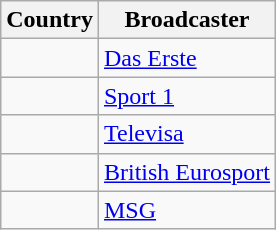<table class="wikitable">
<tr>
<th align=center>Country</th>
<th align=center>Broadcaster</th>
</tr>
<tr>
<td></td>
<td><a href='#'>Das Erste</a></td>
</tr>
<tr>
<td></td>
<td><a href='#'>Sport 1</a></td>
</tr>
<tr>
<td></td>
<td><a href='#'>Televisa</a></td>
</tr>
<tr>
<td></td>
<td><a href='#'>British Eurosport</a></td>
</tr>
<tr>
<td></td>
<td><a href='#'>MSG</a></td>
</tr>
</table>
